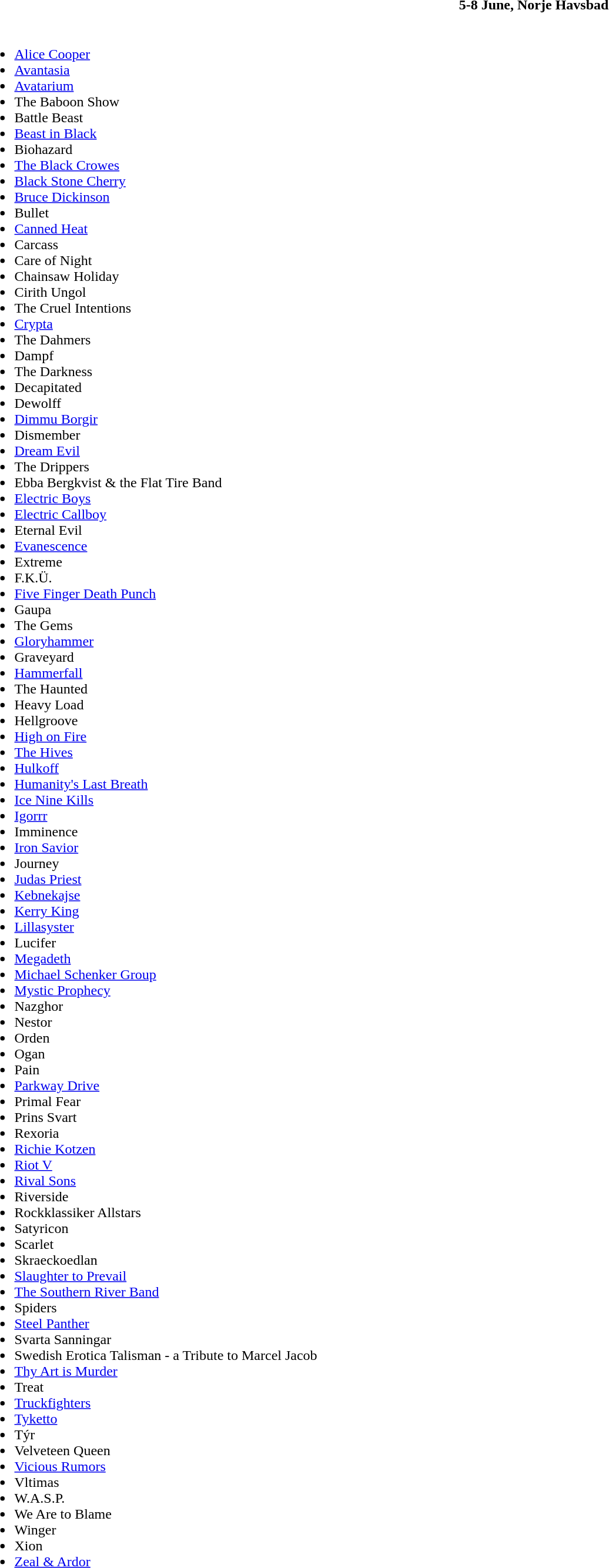<table class="toccolours collapsible expanded" style="width:100%;">
<tr>
<th>5-8 June, Norje Havsbad</th>
</tr>
<tr>
<td><br><ul><li><a href='#'>Alice Cooper</a></li><li><a href='#'>Avantasia</a></li><li><a href='#'>Avatarium</a></li><li>The Baboon Show</li><li>Battle Beast</li><li><a href='#'>Beast in Black</a></li><li>Biohazard</li><li><a href='#'>The Black Crowes</a></li><li><a href='#'>Black Stone Cherry</a></li><li><a href='#'>Bruce Dickinson</a></li><li>Bullet</li><li><a href='#'>Canned Heat</a></li><li>Carcass</li><li>Care of Night</li><li>Chainsaw Holiday</li><li>Cirith Ungol</li><li>The Cruel Intentions</li><li><a href='#'>Crypta</a></li><li>The Dahmers</li><li>Dampf</li><li>The Darkness</li><li>Decapitated</li><li>Dewolff</li><li><a href='#'>Dimmu Borgir</a></li><li>Dismember</li><li><a href='#'>Dream Evil</a></li><li>The Drippers</li><li>Ebba Bergkvist & the Flat Tire Band</li><li><a href='#'>Electric Boys</a></li><li><a href='#'>Electric Callboy</a></li><li>Eternal Evil</li><li><a href='#'>Evanescence</a></li><li>Extreme</li><li>F.K.Ü.</li><li><a href='#'>Five Finger Death Punch</a></li><li>Gaupa</li><li>The Gems</li><li><a href='#'>Gloryhammer</a></li><li>Graveyard</li><li><a href='#'>Hammerfall</a></li><li>The Haunted</li><li>Heavy Load</li><li>Hellgroove</li><li><a href='#'>High on Fire</a></li><li><a href='#'>The Hives</a></li><li><a href='#'>Hulkoff</a></li><li><a href='#'>Humanity's Last Breath</a></li><li><a href='#'>Ice Nine Kills</a></li><li><a href='#'>Igorrr</a></li><li>Imminence</li><li><a href='#'>Iron Savior</a></li><li>Journey</li><li><a href='#'>Judas Priest</a></li><li><a href='#'>Kebnekajse</a></li><li><a href='#'>Kerry King</a></li><li><a href='#'>Lillasyster</a></li><li>Lucifer</li><li><a href='#'>Megadeth</a></li><li><a href='#'>Michael Schenker Group</a></li><li><a href='#'>Mystic Prophecy</a></li><li>Nazghor</li><li>Nestor</li><li>Orden</li><li>Ogan</li><li>Pain</li><li><a href='#'>Parkway Drive</a></li><li>Primal Fear</li><li>Prins Svart</li><li>Rexoria</li><li><a href='#'>Richie Kotzen</a></li><li><a href='#'>Riot V</a></li><li><a href='#'>Rival Sons</a></li><li>Riverside</li><li>Rockklassiker Allstars</li><li>Satyricon</li><li>Scarlet</li><li>Skraeckoedlan</li><li><a href='#'>Slaughter to Prevail</a></li><li><a href='#'>The Southern River Band</a></li><li>Spiders</li><li><a href='#'>Steel Panther</a></li><li>Svarta Sanningar</li><li>Swedish Erotica Talisman - a Tribute to Marcel Jacob</li><li><a href='#'>Thy Art is Murder</a></li><li>Treat</li><li><a href='#'>Truckfighters</a></li><li><a href='#'>Tyketto</a></li><li>Týr</li><li>Velveteen Queen</li><li><a href='#'>Vicious Rumors</a></li><li>Vltimas</li><li>W.A.S.P.</li><li>We Are to Blame</li><li>Winger</li><li>Xion</li><li><a href='#'>Zeal & Ardor</a></li></ul></td>
</tr>
</table>
